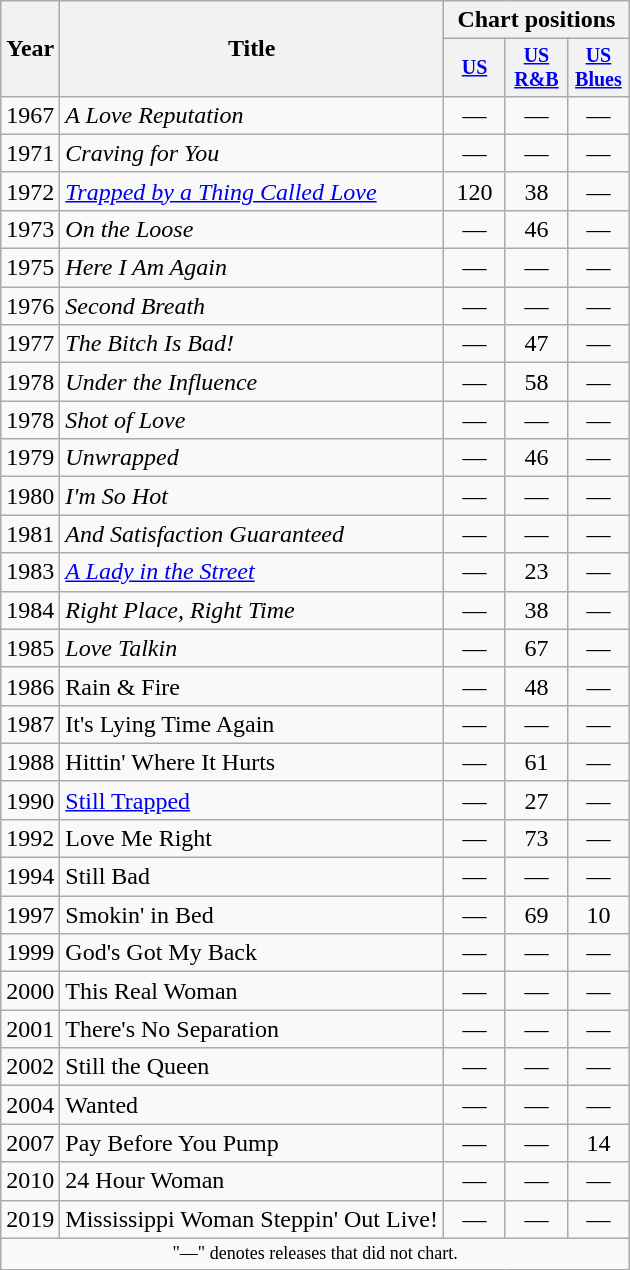<table class="wikitable" style="text-align:center;">
<tr>
<th rowspan="2">Year</th>
<th rowspan="2">Title</th>
<th colspan="3">Chart positions</th>
</tr>
<tr style="font-size:smaller;">
<th width="35"><a href='#'>US</a><br></th>
<th width="35"><a href='#'>US<br>R&B</a><br></th>
<th width="35"><a href='#'>US<br>Blues</a><br></th>
</tr>
<tr>
<td>1967</td>
<td align="left"><em>A Love Reputation</em></td>
<td>—</td>
<td>—</td>
<td>—</td>
</tr>
<tr>
<td>1971</td>
<td align="left"><em>Craving for You</em></td>
<td>—</td>
<td>—</td>
<td>—</td>
</tr>
<tr>
<td>1972</td>
<td align="left"><em><a href='#'>Trapped by a Thing Called Love</a></em></td>
<td>120</td>
<td>38</td>
<td>—</td>
</tr>
<tr>
<td>1973</td>
<td align="left"><em>On the Loose</em></td>
<td>—</td>
<td>46</td>
<td>—</td>
</tr>
<tr>
<td>1975</td>
<td align="left"><em>Here I Am Again</em></td>
<td>—</td>
<td>—</td>
<td>—</td>
</tr>
<tr>
<td>1976</td>
<td align="left"><em>Second Breath</em></td>
<td>—</td>
<td>—</td>
<td>—</td>
</tr>
<tr>
<td>1977</td>
<td align="left"><em>The Bitch Is Bad!</em></td>
<td>—</td>
<td>47</td>
<td>—</td>
</tr>
<tr>
<td>1978</td>
<td align="left"><em>Under the Influence</em></td>
<td>—</td>
<td>58</td>
<td>—</td>
</tr>
<tr>
<td>1978</td>
<td align="left"><em>Shot of Love</em></td>
<td>—</td>
<td>—</td>
<td>—</td>
</tr>
<tr>
<td>1979</td>
<td align="left"><em>Unwrapped</em></td>
<td>—</td>
<td>46</td>
<td>—</td>
</tr>
<tr>
<td>1980</td>
<td align="left"><em>I'm So Hot</em></td>
<td>—</td>
<td>—</td>
<td>—</td>
</tr>
<tr>
<td>1981</td>
<td align="left"><em>And Satisfaction Guaranteed</em></td>
<td>—</td>
<td>—</td>
<td>—</td>
</tr>
<tr>
<td>1983</td>
<td align="left"><em><a href='#'>A Lady in the Street</a></em></td>
<td>—</td>
<td>23</td>
<td>—</td>
</tr>
<tr>
<td>1984</td>
<td align="left"><em>Right Place, Right Time</em></td>
<td>—</td>
<td>38</td>
<td>—</td>
</tr>
<tr>
<td>1985</td>
<td align="left"><em>Love Talkin<strong></td>
<td>—</td>
<td>67</td>
<td>—</td>
</tr>
<tr>
<td>1986</td>
<td align="left"></em>Rain & Fire<em></td>
<td>—</td>
<td>48</td>
<td>—</td>
</tr>
<tr>
<td>1987</td>
<td align="left"></em>It's Lying Time Again<em></td>
<td>—</td>
<td>—</td>
<td>—</td>
</tr>
<tr>
<td>1988</td>
<td align="left"></em>Hittin' Where It Hurts<em></td>
<td>—</td>
<td>61</td>
<td>—</td>
</tr>
<tr>
<td>1990</td>
<td align="left"></em><a href='#'>Still Trapped</a><em></td>
<td>—</td>
<td>27</td>
<td>—</td>
</tr>
<tr>
<td>1992</td>
<td align="left"></em>Love Me Right<em></td>
<td>—</td>
<td>73</td>
<td>—</td>
</tr>
<tr>
<td>1994</td>
<td align="left"></em>Still Bad<em></td>
<td>—</td>
<td>—</td>
<td>—</td>
</tr>
<tr>
<td>1997</td>
<td align="left"></em>Smokin' in Bed<em></td>
<td>—</td>
<td>69</td>
<td>10</td>
</tr>
<tr>
<td>1999</td>
<td align="left"></em>God's Got My Back<em></td>
<td>—</td>
<td>—</td>
<td>—</td>
</tr>
<tr>
<td>2000</td>
<td align="left"></em>This Real Woman<em></td>
<td>—</td>
<td>—</td>
<td>—</td>
</tr>
<tr>
<td>2001</td>
<td align="left"></em>There's No Separation<em></td>
<td>—</td>
<td>—</td>
<td>—</td>
</tr>
<tr>
<td>2002</td>
<td align="left"></em>Still the Queen<em></td>
<td>—</td>
<td>—</td>
<td>—</td>
</tr>
<tr>
<td>2004</td>
<td align="left"></em>Wanted<em></td>
<td>—</td>
<td>—</td>
<td>—</td>
</tr>
<tr>
<td>2007</td>
<td align="left"></em>Pay Before You Pump<em></td>
<td>—</td>
<td>—</td>
<td>14</td>
</tr>
<tr>
<td>2010</td>
<td align="left"></em>24 Hour Woman<em></td>
<td>—</td>
<td>—</td>
<td>—</td>
</tr>
<tr>
<td>2019</td>
<td align="left"></em>Mississippi Woman Steppin' Out Live!<em></td>
<td>—</td>
<td>—</td>
<td>—</td>
</tr>
<tr>
<td colspan="6" style="text-align:center; font-size:9pt;">"—" denotes releases that did not chart.</td>
</tr>
</table>
